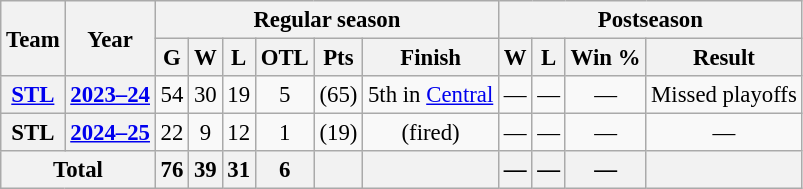<table class="wikitable" style="font-size:95%; text-align:center;">
<tr>
<th rowspan="2">Team</th>
<th rowspan="2">Year</th>
<th colspan="6">Regular season</th>
<th colspan="4">Postseason</th>
</tr>
<tr>
<th>G</th>
<th>W</th>
<th>L</th>
<th>OTL</th>
<th>Pts</th>
<th>Finish</th>
<th>W</th>
<th>L</th>
<th>Win %</th>
<th>Result</th>
</tr>
<tr>
<th><a href='#'>STL</a></th>
<th><a href='#'>2023–24</a></th>
<td>54</td>
<td>30</td>
<td>19</td>
<td>5</td>
<td>(65)</td>
<td>5th in <a href='#'>Central</a></td>
<td>—</td>
<td>—</td>
<td>—</td>
<td>Missed playoffs</td>
</tr>
<tr>
<th>STL</th>
<th><a href='#'>2024–25</a></th>
<td>22</td>
<td>9</td>
<td>12</td>
<td>1</td>
<td>(19)</td>
<td>(fired)</td>
<td>—</td>
<td>—</td>
<td>—</td>
<td>—</td>
</tr>
<tr>
<th colspan="2">Total</th>
<th>76</th>
<th>39</th>
<th>31</th>
<th>6</th>
<th> </th>
<th> </th>
<th>—</th>
<th>—</th>
<th>—</th>
<th> </th>
</tr>
</table>
